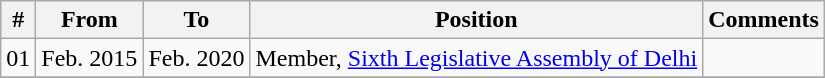<table class="wikitable sortable">
<tr>
<th>#</th>
<th>From</th>
<th>To</th>
<th>Position</th>
<th>Comments</th>
</tr>
<tr>
<td>01</td>
<td>Feb. 2015</td>
<td>Feb. 2020</td>
<td>Member, <a href='#'>Sixth Legislative Assembly of Delhi</a></td>
<td></td>
</tr>
<tr>
</tr>
</table>
